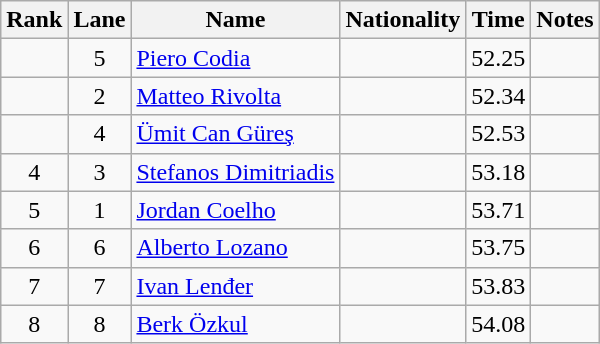<table class="wikitable sortable" style="text-align:center">
<tr>
<th>Rank</th>
<th>Lane</th>
<th>Name</th>
<th>Nationality</th>
<th>Time</th>
<th>Notes</th>
</tr>
<tr>
<td></td>
<td>5</td>
<td align="left"><a href='#'>Piero Codia</a></td>
<td align="left"></td>
<td>52.25</td>
<td></td>
</tr>
<tr>
<td></td>
<td>2</td>
<td align="left"><a href='#'>Matteo Rivolta</a></td>
<td align="left"></td>
<td>52.34</td>
<td></td>
</tr>
<tr>
<td></td>
<td>4</td>
<td align="left"><a href='#'>Ümit Can Güreş</a></td>
<td align="left"></td>
<td>52.53</td>
<td></td>
</tr>
<tr>
<td>4</td>
<td>3</td>
<td align="left"><a href='#'>Stefanos Dimitriadis</a></td>
<td align="left"></td>
<td>53.18</td>
<td></td>
</tr>
<tr>
<td>5</td>
<td>1</td>
<td align="left"><a href='#'>Jordan Coelho</a></td>
<td align="left"></td>
<td>53.71</td>
<td></td>
</tr>
<tr>
<td>6</td>
<td>6</td>
<td align="left"><a href='#'>Alberto Lozano</a></td>
<td align="left"></td>
<td>53.75</td>
<td></td>
</tr>
<tr>
<td>7</td>
<td>7</td>
<td align="left"><a href='#'>Ivan Lenđer</a></td>
<td align="left"></td>
<td>53.83</td>
<td></td>
</tr>
<tr>
<td>8</td>
<td>8</td>
<td align="left"><a href='#'>Berk Özkul</a></td>
<td align="left"></td>
<td>54.08</td>
<td></td>
</tr>
</table>
